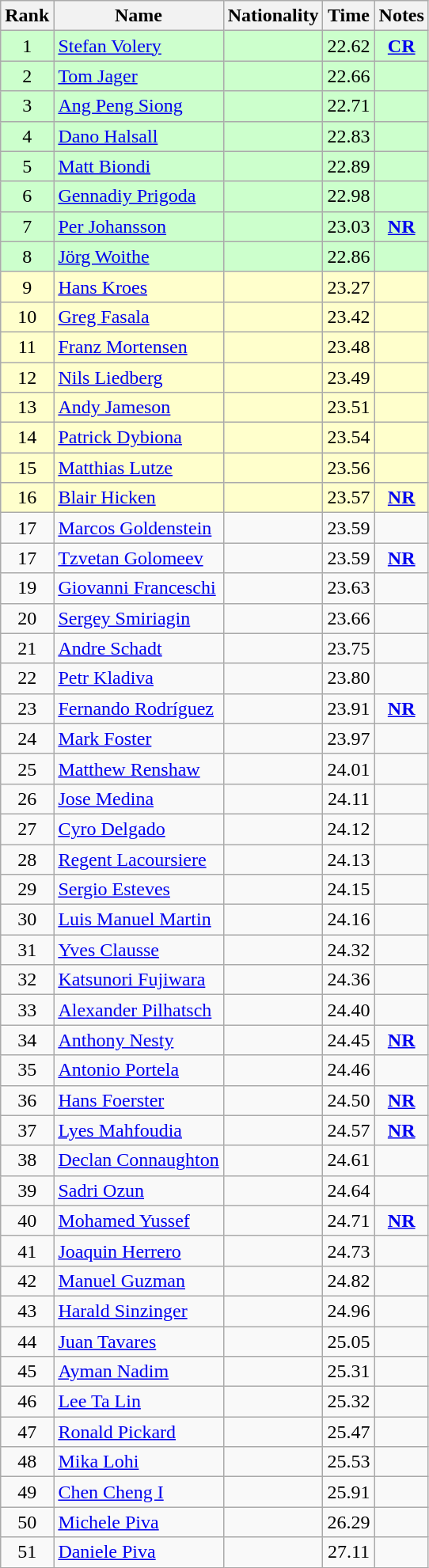<table class="wikitable sortable" style="text-align:center">
<tr>
<th>Rank</th>
<th>Name</th>
<th>Nationality</th>
<th>Time</th>
<th>Notes</th>
</tr>
<tr bgcolor=ccffcc>
<td>1</td>
<td align=left><a href='#'>Stefan Volery</a></td>
<td align=left></td>
<td>22.62</td>
<td><strong><a href='#'>CR</a></strong></td>
</tr>
<tr bgcolor=ccffcc>
<td>2</td>
<td align=left><a href='#'>Tom Jager</a></td>
<td align=left></td>
<td>22.66</td>
<td></td>
</tr>
<tr bgcolor=ccffcc>
<td>3</td>
<td align=left><a href='#'>Ang Peng Siong</a></td>
<td align=left></td>
<td>22.71</td>
<td></td>
</tr>
<tr bgcolor=ccffcc>
<td>4</td>
<td align=left><a href='#'>Dano Halsall</a></td>
<td align=left></td>
<td>22.83</td>
<td></td>
</tr>
<tr bgcolor=ccffcc>
<td>5</td>
<td align=left><a href='#'>Matt Biondi</a></td>
<td align=left></td>
<td>22.89</td>
<td></td>
</tr>
<tr bgcolor=ccffcc>
<td>6</td>
<td align=left><a href='#'>Gennadiy Prigoda</a></td>
<td align=left></td>
<td>22.98</td>
<td></td>
</tr>
<tr bgcolor=ccffcc>
<td>7</td>
<td align=left><a href='#'>Per Johansson</a></td>
<td align=left></td>
<td>23.03</td>
<td><strong><a href='#'>NR</a></strong></td>
</tr>
<tr bgcolor=ccffcc>
<td>8</td>
<td align=left><a href='#'>Jörg Woithe</a></td>
<td align=left></td>
<td>22.86</td>
<td></td>
</tr>
<tr bgcolor=ffffcc>
<td>9</td>
<td align=left><a href='#'>Hans Kroes</a></td>
<td align=left></td>
<td>23.27</td>
<td></td>
</tr>
<tr bgcolor=ffffcc>
<td>10</td>
<td align=left><a href='#'>Greg Fasala</a></td>
<td align=left></td>
<td>23.42</td>
<td></td>
</tr>
<tr bgcolor=ffffcc>
<td>11</td>
<td align=left><a href='#'>Franz Mortensen</a></td>
<td align=left></td>
<td>23.48</td>
<td></td>
</tr>
<tr bgcolor=ffffcc>
<td>12</td>
<td align=left><a href='#'>Nils Liedberg</a></td>
<td align=left></td>
<td>23.49</td>
<td></td>
</tr>
<tr bgcolor=ffffcc>
<td>13</td>
<td align=left><a href='#'>Andy Jameson</a></td>
<td align=left></td>
<td>23.51</td>
<td></td>
</tr>
<tr bgcolor=ffffcc>
<td>14</td>
<td align=left><a href='#'>Patrick Dybiona</a></td>
<td align=left></td>
<td>23.54</td>
<td></td>
</tr>
<tr bgcolor=ffffcc>
<td>15</td>
<td align=left><a href='#'>Matthias Lutze</a></td>
<td align=left></td>
<td>23.56</td>
<td></td>
</tr>
<tr bgcolor=ffffcc>
<td>16</td>
<td align=left><a href='#'>Blair Hicken</a></td>
<td align=left></td>
<td>23.57</td>
<td><strong><a href='#'>NR</a></strong></td>
</tr>
<tr>
<td>17</td>
<td align=left><a href='#'>Marcos Goldenstein</a></td>
<td align=left></td>
<td>23.59</td>
<td></td>
</tr>
<tr>
<td>17</td>
<td align=left><a href='#'>Tzvetan Golomeev</a></td>
<td align=left></td>
<td>23.59</td>
<td><strong><a href='#'>NR</a></strong></td>
</tr>
<tr>
<td>19</td>
<td align=left><a href='#'>Giovanni Franceschi</a></td>
<td align=left></td>
<td>23.63</td>
<td></td>
</tr>
<tr>
<td>20</td>
<td align=left><a href='#'>Sergey Smiriagin</a></td>
<td align=left></td>
<td>23.66</td>
<td></td>
</tr>
<tr>
<td>21</td>
<td align=left><a href='#'>Andre Schadt</a></td>
<td align=left></td>
<td>23.75</td>
<td></td>
</tr>
<tr>
<td>22</td>
<td align=left><a href='#'>Petr Kladiva</a></td>
<td align=left></td>
<td>23.80</td>
<td></td>
</tr>
<tr>
<td>23</td>
<td align=left><a href='#'>Fernando Rodríguez</a></td>
<td align=left></td>
<td>23.91</td>
<td><strong><a href='#'>NR</a></strong></td>
</tr>
<tr>
<td>24</td>
<td align=left><a href='#'>Mark Foster</a></td>
<td align=left></td>
<td>23.97</td>
<td></td>
</tr>
<tr>
<td>25</td>
<td align=left><a href='#'>Matthew Renshaw</a></td>
<td align=left></td>
<td>24.01</td>
<td></td>
</tr>
<tr>
<td>26</td>
<td align=left><a href='#'>Jose Medina</a></td>
<td align=left></td>
<td>24.11</td>
<td></td>
</tr>
<tr>
<td>27</td>
<td align=left><a href='#'>Cyro Delgado</a></td>
<td align=left></td>
<td>24.12</td>
<td></td>
</tr>
<tr>
<td>28</td>
<td align=left><a href='#'>Regent Lacoursiere</a></td>
<td align=left></td>
<td>24.13</td>
<td></td>
</tr>
<tr>
<td>29</td>
<td align=left><a href='#'>Sergio Esteves</a></td>
<td align=left></td>
<td>24.15</td>
<td></td>
</tr>
<tr>
<td>30</td>
<td align=left><a href='#'>Luis Manuel Martin</a></td>
<td align=left></td>
<td>24.16</td>
<td></td>
</tr>
<tr>
<td>31</td>
<td align=left><a href='#'>Yves Clausse</a></td>
<td align=left></td>
<td>24.32</td>
<td></td>
</tr>
<tr>
<td>32</td>
<td align=left><a href='#'>Katsunori Fujiwara</a></td>
<td align=left></td>
<td>24.36</td>
<td></td>
</tr>
<tr>
<td>33</td>
<td align=left><a href='#'>Alexander Pilhatsch</a></td>
<td align=left></td>
<td>24.40</td>
<td></td>
</tr>
<tr>
<td>34</td>
<td align=left><a href='#'>Anthony Nesty</a></td>
<td align=left></td>
<td>24.45</td>
<td><strong><a href='#'>NR</a></strong></td>
</tr>
<tr>
<td>35</td>
<td align=left><a href='#'>Antonio Portela</a></td>
<td align=left></td>
<td>24.46</td>
<td></td>
</tr>
<tr>
<td>36</td>
<td align=left><a href='#'>Hans Foerster</a></td>
<td align=left></td>
<td>24.50</td>
<td><strong><a href='#'>NR</a></strong></td>
</tr>
<tr>
<td>37</td>
<td align=left><a href='#'>Lyes Mahfoudia</a></td>
<td align=left></td>
<td>24.57</td>
<td><strong><a href='#'>NR</a></strong></td>
</tr>
<tr>
<td>38</td>
<td align=left><a href='#'>Declan Connaughton</a></td>
<td align=left></td>
<td>24.61</td>
<td></td>
</tr>
<tr>
<td>39</td>
<td align=left><a href='#'>Sadri Ozun</a></td>
<td align=left></td>
<td>24.64</td>
<td></td>
</tr>
<tr>
<td>40</td>
<td align=left><a href='#'>Mohamed Yussef</a></td>
<td align=left></td>
<td>24.71</td>
<td><strong><a href='#'>NR</a></strong></td>
</tr>
<tr>
<td>41</td>
<td align=left><a href='#'>Joaquin Herrero</a></td>
<td align=left></td>
<td>24.73</td>
<td></td>
</tr>
<tr>
<td>42</td>
<td align=left><a href='#'>Manuel Guzman</a></td>
<td align=left></td>
<td>24.82</td>
<td></td>
</tr>
<tr>
<td>43</td>
<td align=left><a href='#'>Harald Sinzinger</a></td>
<td align=left></td>
<td>24.96</td>
<td></td>
</tr>
<tr>
<td>44</td>
<td align=left><a href='#'>Juan Tavares</a></td>
<td align=left></td>
<td>25.05</td>
<td></td>
</tr>
<tr>
<td>45</td>
<td align=left><a href='#'>Ayman Nadim</a></td>
<td align=left></td>
<td>25.31</td>
<td></td>
</tr>
<tr>
<td>46</td>
<td align=left><a href='#'>Lee Ta Lin</a></td>
<td align=left></td>
<td>25.32</td>
<td></td>
</tr>
<tr>
<td>47</td>
<td align=left><a href='#'>Ronald Pickard</a></td>
<td align=left></td>
<td>25.47</td>
<td></td>
</tr>
<tr>
<td>48</td>
<td align=left><a href='#'>Mika Lohi</a></td>
<td align=left></td>
<td>25.53</td>
<td></td>
</tr>
<tr>
<td>49</td>
<td align=left><a href='#'>Chen Cheng I</a></td>
<td align=left></td>
<td>25.91</td>
<td></td>
</tr>
<tr>
<td>50</td>
<td align=left><a href='#'>Michele Piva</a></td>
<td align=left></td>
<td>26.29</td>
<td></td>
</tr>
<tr>
<td>51</td>
<td align=left><a href='#'>Daniele Piva</a></td>
<td align=left></td>
<td>27.11</td>
<td></td>
</tr>
</table>
